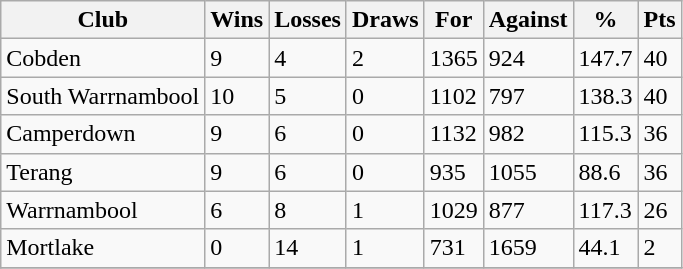<table class="wikitable">
<tr>
<th>Club</th>
<th>Wins</th>
<th>Losses</th>
<th>Draws</th>
<th>For</th>
<th>Against</th>
<th>%</th>
<th>Pts</th>
</tr>
<tr>
<td>Cobden</td>
<td>9</td>
<td>4</td>
<td>2</td>
<td>1365</td>
<td>924</td>
<td>147.7</td>
<td>40</td>
</tr>
<tr>
<td>South Warrnambool</td>
<td>10</td>
<td>5</td>
<td>0</td>
<td>1102</td>
<td>797</td>
<td>138.3</td>
<td>40</td>
</tr>
<tr>
<td>Camperdown</td>
<td>9</td>
<td>6</td>
<td>0</td>
<td>1132</td>
<td>982</td>
<td>115.3</td>
<td>36</td>
</tr>
<tr>
<td>Terang</td>
<td>9</td>
<td>6</td>
<td>0</td>
<td>935</td>
<td>1055</td>
<td>88.6</td>
<td>36</td>
</tr>
<tr>
<td>Warrnambool</td>
<td>6</td>
<td>8</td>
<td>1</td>
<td>1029</td>
<td>877</td>
<td>117.3</td>
<td>26</td>
</tr>
<tr>
<td>Mortlake</td>
<td>0</td>
<td>14</td>
<td>1</td>
<td>731</td>
<td>1659</td>
<td>44.1</td>
<td>2</td>
</tr>
<tr>
</tr>
</table>
